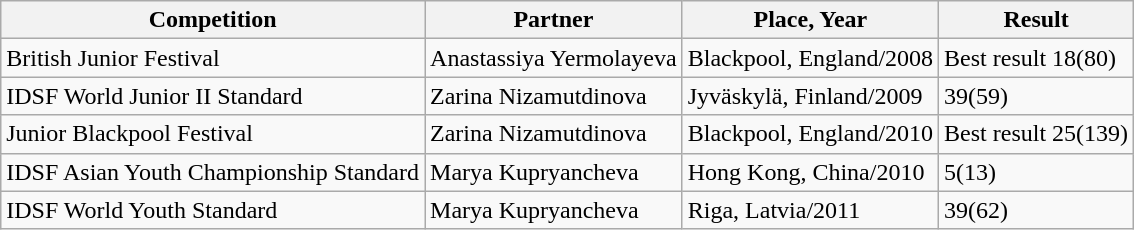<table class="wikitable">
<tr>
<th>Competition</th>
<th>Partner</th>
<th>Place, Year</th>
<th>Result</th>
</tr>
<tr>
<td>British Junior Festival</td>
<td>Anastassiya Yermolayeva</td>
<td>Blackpool, England/2008</td>
<td>Best result 18(80)</td>
</tr>
<tr>
<td>IDSF World Junior II Standard</td>
<td>Zarina Nizamutdinova</td>
<td>Jyväskylä, Finland/2009</td>
<td>39(59)</td>
</tr>
<tr>
<td>Junior Blackpool Festival</td>
<td>Zarina Nizamutdinova</td>
<td>Blackpool, England/2010</td>
<td>Best result 25(139)</td>
</tr>
<tr>
<td>IDSF Asian Youth Championship Standard</td>
<td>Marya Kupryancheva</td>
<td>Hong Kong, China/2010</td>
<td>5(13)</td>
</tr>
<tr>
<td>IDSF World Youth Standard</td>
<td>Marya Kupryancheva</td>
<td>Riga, Latvia/2011</td>
<td>39(62)</td>
</tr>
</table>
